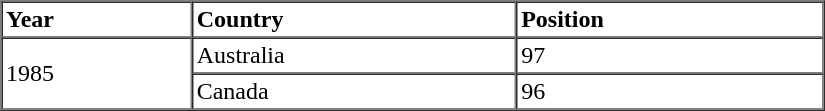<table border="1" cellspacing="0" cellpadding="2" style="width:550px;">
<tr>
<th align="left">Year</th>
<th align="left">Country</th>
<th align="left">Position</th>
</tr>
<tr>
<td align="left" rowspan="2">1985</td>
<td align="left">Australia</td>
<td align="left">97</td>
</tr>
<tr>
<td align="left">Canada</td>
<td align="left">96</td>
</tr>
</table>
